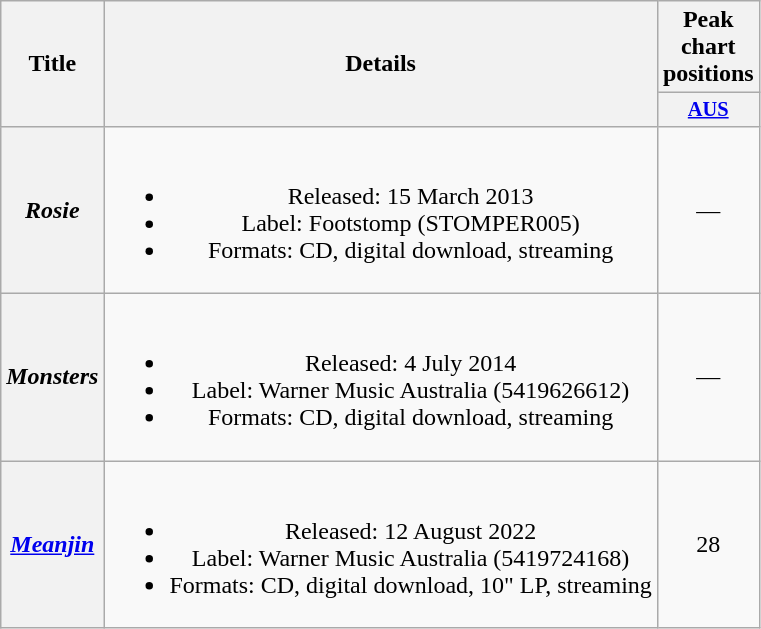<table class="wikitable plainrowheaders" style="text-align:center;" border="1">
<tr>
<th scope="col" rowspan="2">Title</th>
<th scope="col" rowspan="2">Details</th>
<th colspan="1">Peak chart positions</th>
</tr>
<tr>
<th scope="col" style="width:3em;font-size:85%"><a href='#'>AUS</a><br></th>
</tr>
<tr>
<th scope="row"><em>Rosie</em></th>
<td><br><ul><li>Released: 15 March 2013</li><li>Label: Footstomp (STOMPER005)</li><li>Formats: CD, digital download, streaming</li></ul></td>
<td>—</td>
</tr>
<tr>
<th scope="row"><em>Monsters</em></th>
<td><br><ul><li>Released: 4 July 2014</li><li>Label: Warner Music Australia (5419626612)</li><li>Formats: CD, digital download, streaming</li></ul></td>
<td>—</td>
</tr>
<tr>
<th scope="row"><em><a href='#'>Meanjin</a></em></th>
<td><br><ul><li>Released: 12 August 2022</li><li>Label: Warner Music Australia (5419724168)</li><li>Formats: CD, digital download, 10" LP, streaming</li></ul></td>
<td>28</td>
</tr>
</table>
